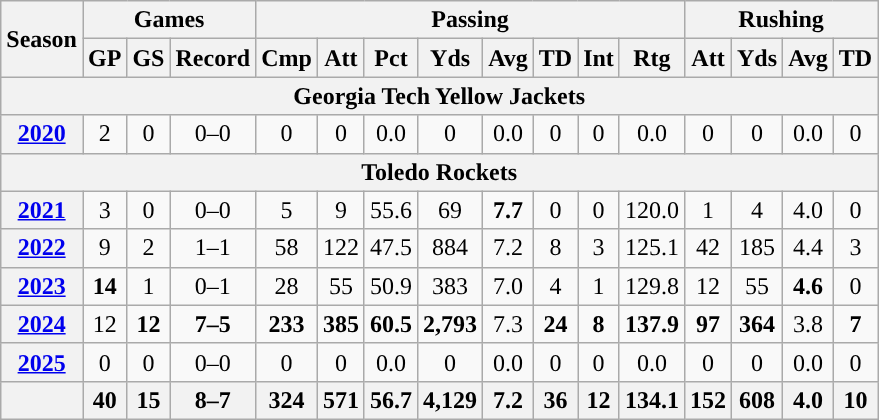<table class="wikitable" style="text-align:center;">
<tr>
<th rowspan="2">Season</th>
<th colspan="3">Games</th>
<th colspan="8">Passing</th>
<th colspan="5">Rushing</th>
</tr>
<tr>
<th>GP</th>
<th>GS</th>
<th>Record</th>
<th>Cmp</th>
<th>Att</th>
<th>Pct</th>
<th>Yds</th>
<th>Avg</th>
<th>TD</th>
<th>Int</th>
<th>Rtg</th>
<th>Att</th>
<th>Yds</th>
<th>Avg</th>
<th>TD</th>
</tr>
<tr>
<th colspan="16">Georgia Tech Yellow Jackets</th>
</tr>
<tr>
<th><a href='#'>2020</a></th>
<td>2</td>
<td>0</td>
<td>0–0</td>
<td>0</td>
<td>0</td>
<td>0.0</td>
<td>0</td>
<td>0.0</td>
<td>0</td>
<td>0</td>
<td>0.0</td>
<td>0</td>
<td>0</td>
<td>0.0</td>
<td>0</td>
</tr>
<tr>
<th colspan="16">Toledo Rockets</th>
</tr>
<tr>
<th><a href='#'>2021</a></th>
<td>3</td>
<td>0</td>
<td>0–0</td>
<td>5</td>
<td>9</td>
<td>55.6</td>
<td>69</td>
<td><strong>7.7</strong></td>
<td>0</td>
<td>0</td>
<td>120.0</td>
<td>1</td>
<td>4</td>
<td>4.0</td>
<td>0</td>
</tr>
<tr>
<th><a href='#'>2022</a></th>
<td>9</td>
<td>2</td>
<td>1–1</td>
<td>58</td>
<td>122</td>
<td>47.5</td>
<td>884</td>
<td>7.2</td>
<td>8</td>
<td>3</td>
<td>125.1</td>
<td>42</td>
<td>185</td>
<td>4.4</td>
<td>3</td>
</tr>
<tr>
<th><a href='#'>2023</a></th>
<td><strong>14</strong></td>
<td>1</td>
<td>0–1</td>
<td>28</td>
<td>55</td>
<td>50.9</td>
<td>383</td>
<td>7.0</td>
<td>4</td>
<td>1</td>
<td>129.8</td>
<td>12</td>
<td>55</td>
<td><strong>4.6</strong></td>
<td>0</td>
</tr>
<tr>
<th><a href='#'>2024</a></th>
<td>12</td>
<td><strong>12</strong></td>
<td><strong>7–5</strong></td>
<td><strong>233</strong></td>
<td><strong>385</strong></td>
<td><strong>60.5</strong></td>
<td><strong>2,793</strong></td>
<td>7.3</td>
<td><strong>24</strong></td>
<td><strong>8</strong></td>
<td><strong>137.9</strong></td>
<td><strong>97</strong></td>
<td><strong>364</strong></td>
<td>3.8</td>
<td><strong>7</strong></td>
</tr>
<tr>
<th><a href='#'>2025</a></th>
<td>0</td>
<td>0</td>
<td>0–0</td>
<td>0</td>
<td>0</td>
<td>0.0</td>
<td>0</td>
<td>0.0</td>
<td>0</td>
<td>0</td>
<td>0.0</td>
<td>0</td>
<td>0</td>
<td>0.0</td>
<td>0</td>
</tr>
<tr>
<th></th>
<th>40</th>
<th>15</th>
<th>8–7</th>
<th>324</th>
<th>571</th>
<th>56.7</th>
<th>4,129</th>
<th>7.2</th>
<th>36</th>
<th>12</th>
<th>134.1</th>
<th>152</th>
<th>608</th>
<th>4.0</th>
<th>10</th>
</tr>
</table>
